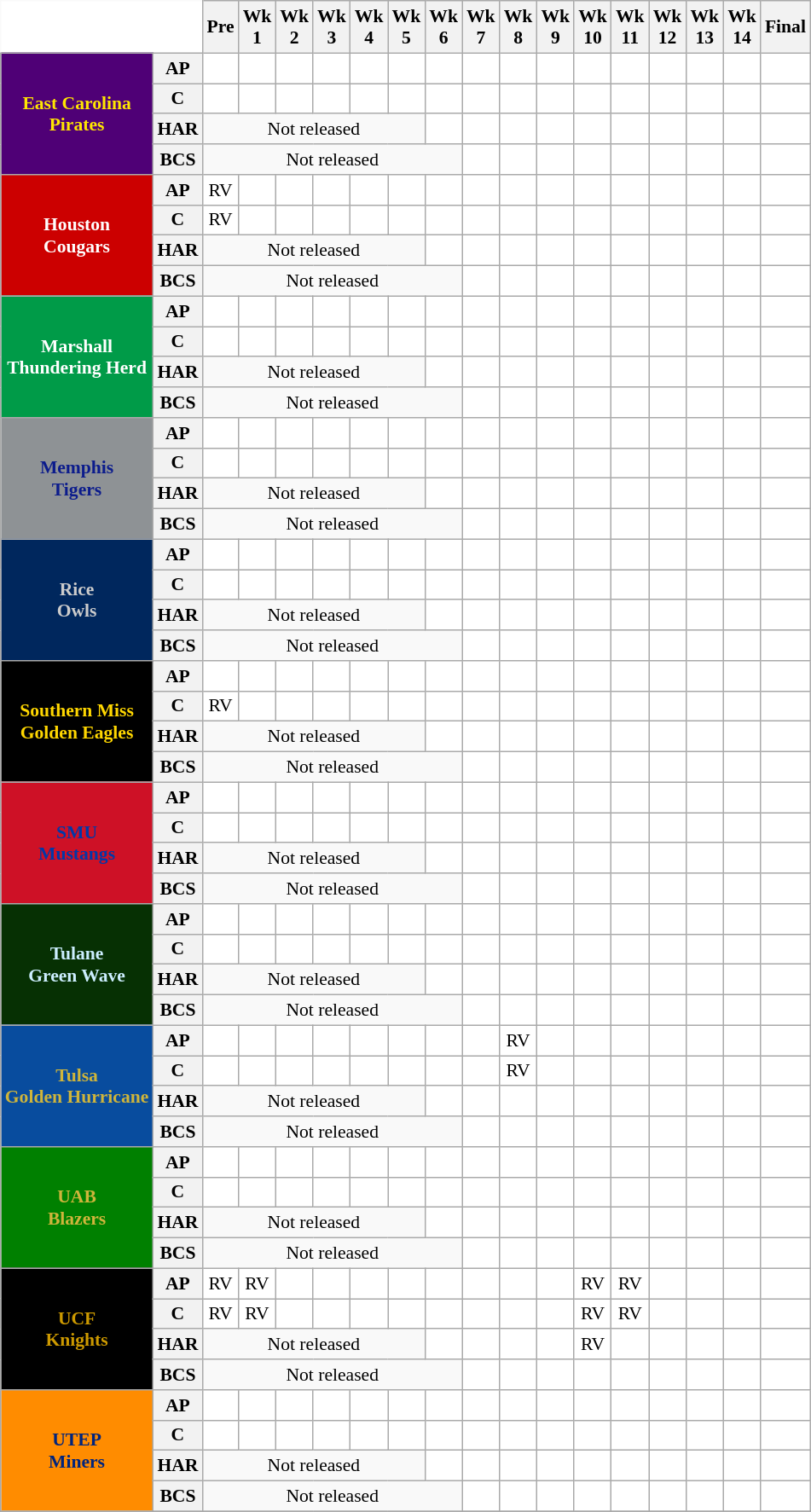<table class="wikitable" style="white-space:nowrap;font-size:90%;">
<tr>
<th colspan=2 style="background:white; border-top-style:hidden; border-left-style:hidden;"> </th>
<th>Pre</th>
<th>Wk<br>1</th>
<th>Wk<br>2</th>
<th>Wk<br>3</th>
<th>Wk<br>4</th>
<th>Wk<br>5</th>
<th>Wk<br>6</th>
<th>Wk<br>7</th>
<th>Wk<br>8</th>
<th>Wk<br>9</th>
<th>Wk<br>10</th>
<th>Wk<br>11</th>
<th>Wk<br>12</th>
<th>Wk<br>13</th>
<th>Wk<br>14</th>
<th>Final</th>
</tr>
<tr style="text-align:center;">
<th rowspan=4 style="background:#4F0076; color:#FFE600;">East Carolina<br>Pirates</th>
<th>AP</th>
<td style="background:#FFF;"></td>
<td style="background:#FFF;"></td>
<td style="background:#FFF;"></td>
<td style="background:#FFF;"></td>
<td style="background:#FFF;"></td>
<td style="background:#FFF;"></td>
<td style="background:#FFF;"></td>
<td style="background:#FFF;"></td>
<td style="background:#FFF;"></td>
<td style="background:#FFF;"></td>
<td style="background:#FFF;"></td>
<td style="background:#FFF;"></td>
<td style="background:#FFF;"></td>
<td style="background:#FFF;"></td>
<td style="background:#FFF;"></td>
<td style="background:#FFF;"></td>
</tr>
<tr style="text-align:center;">
<th>C</th>
<td style="background:#FFF;"></td>
<td style="background:#FFF;"></td>
<td style="background:#FFF;"></td>
<td style="background:#FFF;"></td>
<td style="background:#FFF"></td>
<td style="background:#FFF;"></td>
<td style="background:#FFF;"></td>
<td style="background:#FFF;"></td>
<td style="background:#FFF;"></td>
<td style="background:#FFF;"></td>
<td style="background:#FFF;"></td>
<td style="background:#FFF;"></td>
<td style="background:#FFF;"></td>
<td style="background:#FFF;"></td>
<td style="background:#FFF;"></td>
<td style="background:#FFF;"></td>
</tr>
<tr style="text-align:center;">
<th>HAR</th>
<td colspan=6 align=center>Not released</td>
<td style="background:#FFF;"></td>
<td style="background:#FFF;"></td>
<td style="background:#FFF;"></td>
<td style="background:#FFF;"></td>
<td style="background:#FFF;"></td>
<td style="background:#FFF;"></td>
<td style="background:#FFF;"></td>
<td style="background:#FFF;"></td>
<td style="background:#FFF;"></td>
<td style="background:#FFF;"></td>
</tr>
<tr style="text-align:center;">
<th>BCS</th>
<td colspan=7 align=center>Not released</td>
<td style="background:#FFF;"></td>
<td style="background:#FFF;"></td>
<td style="background:#FFF;"></td>
<td style="background:#FFF;"></td>
<td style="background:#FFF;"></td>
<td style="background:#FFF;"></td>
<td style="background:#FFF;"></td>
<td style="background:#FFF;"></td>
<td style="background:#FFF;"></td>
</tr>
<tr style="text-align:center;">
<th rowspan=4 style="background:#CC0000; color:#FFFFFF;">Houston<br>Cougars</th>
<th>AP</th>
<td style="background:#FFF;">RV</td>
<td style="background:#FFF;"></td>
<td style="background:#FFF;"></td>
<td style="background:#FFF;"></td>
<td style="background:#FFF;"></td>
<td style="background:#FFF;"></td>
<td style="background:#FFF;"></td>
<td style="background:#FFF;"></td>
<td style="background:#FFF;"></td>
<td style="background:#FFF;"></td>
<td style="background:#FFF;"></td>
<td style="background:#FFF;"></td>
<td style="background:#FFF;"></td>
<td style="background:#FFF;"></td>
<td style="background:#FFF;"></td>
<td style="background:#FFF;"></td>
</tr>
<tr style="text-align:center;">
<th>C</th>
<td style="background:#FFF;">RV</td>
<td style="background:#FFF;"></td>
<td style="background:#FFF;"></td>
<td style="background:#FFF;"></td>
<td style="background:#FFF;"></td>
<td style="background:#FFF;"></td>
<td style="background:#FFF;"></td>
<td style="background:#FFF;"></td>
<td style="background:#FFF;"></td>
<td style="background:#FFF;"></td>
<td style="background:#FFF;"></td>
<td style="background:#FFF;"></td>
<td style="background:#FFF;"></td>
<td style="background:#FFF;"></td>
<td style="background:#FFF;"></td>
<td style="background:#FFF;"></td>
</tr>
<tr style="text-align:center;">
<th>HAR</th>
<td colspan=6 align=center>Not released</td>
<td style="background:#FFF;"></td>
<td style="background:#FFF;"></td>
<td style="background:#FFF;"></td>
<td style="background:#FFF;"></td>
<td style="background:#FFF;"></td>
<td style="background:#FFF;"></td>
<td style="background:#FFF;"></td>
<td style="background:#FFF;"></td>
<td style="background:#FFF;"></td>
<td style="background:#FFF;"></td>
</tr>
<tr style="text-align:center;">
<th>BCS</th>
<td colspan=7 align=center>Not released</td>
<td style="background:#FFF;"></td>
<td style="background:#FFF;"></td>
<td style="background:#FFF;"></td>
<td style="background:#FFF;"></td>
<td style="background:#FFF;"></td>
<td style="background:#FFF;"></td>
<td style="background:#FFF;"></td>
<td style="background:#FFF;"></td>
<td style="background:#FFF;"></td>
</tr>
<tr style="text-align:center;">
<th rowspan=4 style="background:#009B48; color:#FFFFFF;">Marshall<br>Thundering Herd</th>
<th>AP</th>
<td style="background:#FFF;"></td>
<td style="background:#FFF;"></td>
<td style="background:#FFF;"></td>
<td style="background:#FFF;"></td>
<td style="background:#FFF;"></td>
<td style="background:#FFF;"></td>
<td style="background:#FFF;"></td>
<td style="background:#FFF;"></td>
<td style="background:#FFF;"></td>
<td style="background:#FFF;"></td>
<td style="background:#FFF;"></td>
<td style="background:#FFF;"></td>
<td style="background:#FFF;"></td>
<td style="background:#FFF;"></td>
<td style="background:#FFF;"></td>
<td style="background:#FFF;"></td>
</tr>
<tr style="text-align:center;">
<th>C</th>
<td style="background:#FFF;"></td>
<td style="background:#FFF;"></td>
<td style="background:#FFF;"></td>
<td style="background:#FFF;"></td>
<td style="background:#FFF;"></td>
<td style="background:#FFF;"></td>
<td style="background:#FFF;"></td>
<td style="background:#FFF;"></td>
<td style="background:#FFF;"></td>
<td style="background:#FFF;"></td>
<td style="background:#FFF;"></td>
<td style="background:#FFF;"></td>
<td style="background:#FFF;"></td>
<td style="background:#FFF;"></td>
<td style="background:#FFF;"></td>
<td style="background:#FFF;"></td>
</tr>
<tr style="text-align:center;">
<th>HAR</th>
<td colspan=6 align=center>Not released</td>
<td style="background:#FFF;"></td>
<td style="background:#FFF;"></td>
<td style="background:#FFF;"></td>
<td style="background:#FFF;"></td>
<td style="background:#FFF;"></td>
<td style="background:#FFF;"></td>
<td style="background:#FFF;"></td>
<td style="background:#FFF;"></td>
<td style="background:#FFF;"></td>
<td style="background:#FFF;"></td>
</tr>
<tr style="text-align:center;">
<th>BCS</th>
<td colspan=7 align=center>Not released</td>
<td style="background:#FFF;"></td>
<td style="background:#FFF;"></td>
<td style="background:#FFF;"></td>
<td style="background:#FFF;"></td>
<td style="background:#FFF;"></td>
<td style="background:#FFF;"></td>
<td style="background:#FFF;"></td>
<td style="background:#FFF;"></td>
<td style="background:#FFF;"></td>
</tr>
<tr style="text-align:center;">
<th rowspan=4 style="background:#8E9295; color:#0C1C8C;">Memphis<br>Tigers</th>
<th>AP</th>
<td style="background:#FFF;"></td>
<td style="background:#FFF;"></td>
<td style="background:#FFF;"></td>
<td style="background:#FFF;"></td>
<td style="background:#FFF;"></td>
<td style="background:#FFF;"></td>
<td style="background:#FFF;"></td>
<td style="background:#FFF;"></td>
<td style="background:#FFF;"></td>
<td style="background:#FFF;"></td>
<td style="background:#FFF;"></td>
<td style="background:#FFF;"></td>
<td style="background:#FFF;"></td>
<td style="background:#FFF;"></td>
<td style="background:#FFF;"></td>
<td style="background:#FFF;"></td>
</tr>
<tr style="text-align:center;">
<th>C</th>
<td style="background:#FFF;"></td>
<td style="background:#FFF;"></td>
<td style="background:#FFF;"></td>
<td style="background:#FFF;"></td>
<td style="background:#FFF"></td>
<td style="background:#FFF;"></td>
<td style="background:#FFF;"></td>
<td style="background:#FFF;"></td>
<td style="background:#FFF;"></td>
<td style="background:#FFF;"></td>
<td style="background:#FFF;"></td>
<td style="background:#FFF;"></td>
<td style="background:#FFF;"></td>
<td style="background:#FFF;"></td>
<td style="background:#FFF;"></td>
<td style="background:#FFF;"></td>
</tr>
<tr style="text-align:center;">
<th>HAR</th>
<td colspan=6 align=center>Not released</td>
<td style="background:#FFF;"></td>
<td style="background:#FFF;"></td>
<td style="background:#FFF;"></td>
<td style="background:#FFF;"></td>
<td style="background:#FFF;"></td>
<td style="background:#FFF;"></td>
<td style="background:#FFF;"></td>
<td style="background:#FFF;"></td>
<td style="background:#FFF;"></td>
<td style="background:#FFF;"></td>
</tr>
<tr style="text-align:center;">
<th>BCS</th>
<td colspan=7 align=center>Not released</td>
<td style="background:#FFF;"></td>
<td style="background:#FFF;"></td>
<td style="background:#FFF;"></td>
<td style="background:#FFF;"></td>
<td style="background:#FFF;"></td>
<td style="background:#FFF;"></td>
<td style="background:#FFF;"></td>
<td style="background:#FFF;"></td>
<td style="background:#FFF;"></td>
</tr>
<tr style="text-align:center;">
<th rowspan=4 style="background:#00275D; color:#CCCCCC;">Rice<br>Owls</th>
<th>AP</th>
<td style="background:#FFF;"></td>
<td style="background:#FFF;"></td>
<td style="background:#FFF;"></td>
<td style="background:#FFF;"></td>
<td style="background:#FFF;"></td>
<td style="background:#FFF;"></td>
<td style="background:#FFF;"></td>
<td style="background:#FFF;"></td>
<td style="background:#FFF;"></td>
<td style="background:#FFF;"></td>
<td style="background:#FFF;"></td>
<td style="background:#FFF;"></td>
<td style="background:#FFF;"></td>
<td style="background:#FFF;"></td>
<td style="background:#FFF;"></td>
<td style="background:#FFF;"></td>
</tr>
<tr style="text-align:center;">
<th>C</th>
<td style="background:#FFF;"></td>
<td style="background:#FFF;"></td>
<td style="background:#FFF;"></td>
<td style="background:#FFF;"></td>
<td style="background:#FFF"></td>
<td style="background:#FFF;"></td>
<td style="background:#FFF;"></td>
<td style="background:#FFF;"></td>
<td style="background:#FFF;"></td>
<td style="background:#FFF;"></td>
<td style="background:#FFF;"></td>
<td style="background:#FFF;"></td>
<td style="background:#FFF;"></td>
<td style="background:#FFF;"></td>
<td style="background:#FFF;"></td>
<td style="background:#FFF;"></td>
</tr>
<tr style="text-align:center;">
<th>HAR</th>
<td colspan=6 align=center>Not released</td>
<td style="background:#FFF;"></td>
<td style="background:#FFF;"></td>
<td style="background:#FFF;"></td>
<td style="background:#FFF;"></td>
<td style="background:#FFF;"></td>
<td style="background:#FFF;"></td>
<td style="background:#FFF;"></td>
<td style="background:#FFF;"></td>
<td style="background:#FFF;"></td>
<td style="background:#FFF;"></td>
</tr>
<tr style="text-align:center;">
<th>BCS</th>
<td colspan=7 align=center>Not released</td>
<td style="background:#FFF;"></td>
<td style="background:#FFF;"></td>
<td style="background:#FFF;"></td>
<td style="background:#FFF;"></td>
<td style="background:#FFF;"></td>
<td style="background:#FFF;"></td>
<td style="background:#FFF;"></td>
<td style="background:#FFF;"></td>
<td style="background:#FFF;"></td>
</tr>
<tr style="text-align:center;">
<th rowspan=4 style="background:#000000; color:#FFD700;">Southern Miss<br>Golden Eagles</th>
<th>AP</th>
<td style="background:#FFF;"></td>
<td style="background:#FFF;"></td>
<td style="background:#FFF;"></td>
<td style="background:#FFF;"></td>
<td style="background:#FFF;"></td>
<td style="background:#FFF;"></td>
<td style="background:#FFF;"></td>
<td style="background:#FFF;"></td>
<td style="background:#FFF;"></td>
<td style="background:#FFF;"></td>
<td style="background:#FFF;"></td>
<td style="background:#FFF;"></td>
<td style="background:#FFF;"></td>
<td style="background:#FFF;"></td>
<td style="background:#FFF;"></td>
<td style="background:#FFF;"></td>
</tr>
<tr style="text-align:center;">
<th>C</th>
<td style="background:#FFF;">RV</td>
<td style="background:#FFF;"></td>
<td style="background:#FFF;"></td>
<td style="background:#FFF;"></td>
<td style="background:#FFF"></td>
<td style="background:#FFF;"></td>
<td style="background:#FFF;"></td>
<td style="background:#FFF;"></td>
<td style="background:#FFF;"></td>
<td style="background:#FFF;"></td>
<td style="background:#FFF;"></td>
<td style="background:#FFF;"></td>
<td style="background:#FFF;"></td>
<td style="background:#FFF;"></td>
<td style="background:#FFF;"></td>
<td style="background:#FFF;"></td>
</tr>
<tr style="text-align:center;">
<th>HAR</th>
<td colspan=6 align=center>Not released</td>
<td style="background:#FFF;"></td>
<td style="background:#FFF;"></td>
<td style="background:#FFF;"></td>
<td style="background:#FFF;"></td>
<td style="background:#FFF;"></td>
<td style="background:#FFF;"></td>
<td style="background:#FFF;"></td>
<td style="background:#FFF;"></td>
<td style="background:#FFF;"></td>
<td style="background:#FFF;"></td>
</tr>
<tr style="text-align:center;">
<th>BCS</th>
<td colspan=7 align=center>Not released</td>
<td style="background:#FFF;"></td>
<td style="background:#FFF;"></td>
<td style="background:#FFF;"></td>
<td style="background:#FFF;"></td>
<td style="background:#FFF;"></td>
<td style="background:#FFF;"></td>
<td style="background:#FFF;"></td>
<td style="background:#FFF;"></td>
<td style="background:#FFF;"></td>
</tr>
<tr style="text-align:center;">
<th rowspan=4 style="background:#CE1126; color:#0038A8;">SMU<br>Mustangs</th>
<th>AP</th>
<td style="background:#FFF;"></td>
<td style="background:#FFF;"></td>
<td style="background:#FFF;"></td>
<td style="background:#FFF;"></td>
<td style="background:#FFF;"></td>
<td style="background:#FFF;"></td>
<td style="background:#FFF;"></td>
<td style="background:#FFF;"></td>
<td style="background:#FFF;"></td>
<td style="background:#FFF;"></td>
<td style="background:#FFF;"></td>
<td style="background:#FFF;"></td>
<td style="background:#FFF;"></td>
<td style="background:#FFF;"></td>
<td style="background:#FFF;"></td>
<td style="background:#FFF;"></td>
</tr>
<tr style="text-align:center;">
<th>C</th>
<td style="background:#FFF;"></td>
<td style="background:#FFF;"></td>
<td style="background:#FFF;"></td>
<td style="background:#FFF;"></td>
<td style="background:#FFF"></td>
<td style="background:#FFF;"></td>
<td style="background:#FFF;"></td>
<td style="background:#FFF;"></td>
<td style="background:#FFF;"></td>
<td style="background:#FFF;"></td>
<td style="background:#FFF;"></td>
<td style="background:#FFF;"></td>
<td style="background:#FFF;"></td>
<td style="background:#FFF;"></td>
<td style="background:#FFF;"></td>
<td style="background:#FFF;"></td>
</tr>
<tr style="text-align:center;">
<th>HAR</th>
<td colspan=6 align=center>Not released</td>
<td style="background:#FFF;"></td>
<td style="background:#FFF;"></td>
<td style="background:#FFF;"></td>
<td style="background:#FFF;"></td>
<td style="background:#FFF;"></td>
<td style="background:#FFF;"></td>
<td style="background:#FFF;"></td>
<td style="background:#FFF;"></td>
<td style="background:#FFF;"></td>
<td style="background:#FFF;"></td>
</tr>
<tr style="text-align:center;">
<th>BCS</th>
<td colspan=7 align=center>Not released</td>
<td style="background:#FFF;"></td>
<td style="background:#FFF;"></td>
<td style="background:#FFF;"></td>
<td style="background:#FFF;"></td>
<td style="background:#FFF;"></td>
<td style="background:#FFF;"></td>
<td style="background:#FFF;"></td>
<td style="background:#FFF;"></td>
<td style="background:#FFF;"></td>
</tr>
<tr style="text-align:center;">
<th rowspan=4 style="background:#063003; color:#CCEEFF;">Tulane<br>Green Wave</th>
<th>AP</th>
<td style="background:#FFF;"></td>
<td style="background:#FFF;"></td>
<td style="background:#FFF;"></td>
<td style="background:#FFF;"></td>
<td style="background:#FFF;"></td>
<td style="background:#FFF;"></td>
<td style="background:#FFF;"></td>
<td style="background:#FFF;"></td>
<td style="background:#FFF;"></td>
<td style="background:#FFF;"></td>
<td style="background:#FFF;"></td>
<td style="background:#FFF;"></td>
<td style="background:#FFF;"></td>
<td style="background:#FFF;"></td>
<td style="background:#FFF;"></td>
<td style="background:#FFF;"></td>
</tr>
<tr style="text-align:center;">
<th>C</th>
<td style="background:#FFF;"></td>
<td style="background:#FFF;"></td>
<td style="background:#FFF;"></td>
<td style="background:#FFF;"></td>
<td style="background:#FFF"></td>
<td style="background:#FFF;"></td>
<td style="background:#FFF;"></td>
<td style="background:#FFF;"></td>
<td style="background:#FFF;"></td>
<td style="background:#FFF;"></td>
<td style="background:#FFF;"></td>
<td style="background:#FFF;"></td>
<td style="background:#FFF;"></td>
<td style="background:#FFF;"></td>
<td style="background:#FFF;"></td>
<td style="background:#FFF;"></td>
</tr>
<tr style="text-align:center;">
<th>HAR</th>
<td colspan=6 align=center>Not released</td>
<td style="background:#FFF;"></td>
<td style="background:#FFF;"></td>
<td style="background:#FFF;"></td>
<td style="background:#FFF;"></td>
<td style="background:#FFF;"></td>
<td style="background:#FFF;"></td>
<td style="background:#FFF;"></td>
<td style="background:#FFF;"></td>
<td style="background:#FFF;"></td>
<td style="background:#FFF;"></td>
</tr>
<tr style="text-align:center;">
<th>BCS</th>
<td colspan=7 align=center>Not released</td>
<td style="background:#FFF;"></td>
<td style="background:#FFF;"></td>
<td style="background:#FFF;"></td>
<td style="background:#FFF;"></td>
<td style="background:#FFF;"></td>
<td style="background:#FFF;"></td>
<td style="background:#FFF;"></td>
<td style="background:#FFF;"></td>
<td style="background:#FFF;"></td>
</tr>
<tr style="text-align:center;">
<th rowspan=4 style="background:#084c9e; color:#CFB53B;">Tulsa<br>Golden Hurricane</th>
<th>AP</th>
<td style="background:#FFF;"></td>
<td style="background:#FFF;"></td>
<td style="background:#FFF;"></td>
<td style="background:#FFF;"></td>
<td style="background:#FFF;"></td>
<td style="background:#FFF;"></td>
<td style="background:#FFF;"></td>
<td style="background:#FFF;"></td>
<td style="background:#FFF;">RV</td>
<td style="background:#FFF;"></td>
<td style="background:#FFF;"></td>
<td style="background:#FFF;"></td>
<td style="background:#FFF;"></td>
<td style="background:#FFF;"></td>
<td style="background:#FFF;"></td>
<td style="background:#FFF;"></td>
</tr>
<tr style="text-align:center;">
<th>C</th>
<td style="background:#FFF;"></td>
<td style="background:#FFF;"></td>
<td style="background:#FFF;"></td>
<td style="background:#FFF;"></td>
<td style="background:#FFF"></td>
<td style="background:#FFF;"></td>
<td style="background:#FFF;"></td>
<td style="background:#FFF;"></td>
<td style="background:#FFF;">RV</td>
<td style="background:#FFF;"></td>
<td style="background:#FFF;"></td>
<td style="background:#FFF;"></td>
<td style="background:#FFF;"></td>
<td style="background:#FFF;"></td>
<td style="background:#FFF;"></td>
<td style="background:#FFF;"></td>
</tr>
<tr style="text-align:center;">
<th>HAR</th>
<td colspan=6 align=center>Not released</td>
<td style="background:#FFF;"></td>
<td style="background:#FFF;"></td>
<td style="background:#FFF;"></td>
<td style="background:#FFF;"></td>
<td style="background:#FFF;"></td>
<td style="background:#FFF;"></td>
<td style="background:#FFF;"></td>
<td style="background:#FFF;"></td>
<td style="background:#FFF;"></td>
<td style="background:#FFF;"></td>
</tr>
<tr style="text-align:center;">
<th>BCS</th>
<td colspan=7 align=center>Not released</td>
<td style="background:#FFF;"></td>
<td style="background:#FFF;"></td>
<td style="background:#FFF;"></td>
<td style="background:#FFF;"></td>
<td style="background:#FFF;"></td>
<td style="background:#FFF;"></td>
<td style="background:#FFF;"></td>
<td style="background:#FFF;"></td>
<td style="background:#FFF;"></td>
</tr>
<tr style="text-align:center;">
<th rowspan=4 style="background:#008000; color:#CFB53B;">UAB<br>Blazers</th>
<th>AP</th>
<td style="background:#FFF;"></td>
<td style="background:#FFF;"></td>
<td style="background:#FFF;"></td>
<td style="background:#FFF;"></td>
<td style="background:#FFF;"></td>
<td style="background:#FFF;"></td>
<td style="background:#FFF;"></td>
<td style="background:#FFF;"></td>
<td style="background:#FFF;"></td>
<td style="background:#FFF;"></td>
<td style="background:#FFF;"></td>
<td style="background:#FFF;"></td>
<td style="background:#FFF;"></td>
<td style="background:#FFF;"></td>
<td style="background:#FFF;"></td>
<td style="background:#FFF;"></td>
</tr>
<tr style="text-align:center;">
<th>C</th>
<td style="background:#FFF;"></td>
<td style="background:#FFF;"></td>
<td style="background:#FFF;"></td>
<td style="background:#FFF;"></td>
<td style="background:#FFF"></td>
<td style="background:#FFF;"></td>
<td style="background:#FFF;"></td>
<td style="background:#FFF;"></td>
<td style="background:#FFF;"></td>
<td style="background:#FFF;"></td>
<td style="background:#FFF;"></td>
<td style="background:#FFF;"></td>
<td style="background:#FFF;"></td>
<td style="background:#FFF;"></td>
<td style="background:#FFF;"></td>
<td style="background:#FFF;"></td>
</tr>
<tr style="text-align:center;">
<th>HAR</th>
<td colspan=6 align=center>Not released</td>
<td style="background:#FFF;"></td>
<td style="background:#FFF;"></td>
<td style="background:#FFF;"></td>
<td style="background:#FFF;"></td>
<td style="background:#FFF;"></td>
<td style="background:#FFF;"></td>
<td style="background:#FFF;"></td>
<td style="background:#FFF;"></td>
<td style="background:#FFF;"></td>
<td style="background:#FFF;"></td>
</tr>
<tr style="text-align:center;">
<th>BCS</th>
<td colspan=7 align=center>Not released</td>
<td style="background:#FFF;"></td>
<td style="background:#FFF;"></td>
<td style="background:#FFF;"></td>
<td style="background:#FFF;"></td>
<td style="background:#FFF;"></td>
<td style="background:#FFF;"></td>
<td style="background:#FFF;"></td>
<td style="background:#FFF;"></td>
<td style="background:#FFF;"></td>
</tr>
<tr style="text-align:center;">
<th rowspan=4 style="background:#000000; color:#c90;">UCF<br>Knights</th>
<th>AP</th>
<td style="background:#FFF;">RV</td>
<td style="background:#FFF;">RV</td>
<td style="background:#FFF;"></td>
<td style="background:#FFF;"></td>
<td style="background:#FFF;"></td>
<td style="background:#FFF;"></td>
<td style="background:#FFF;"></td>
<td style="background:#FFF;"></td>
<td style="background:#FFF;"></td>
<td style="background:#FFF;"></td>
<td style="background:#FFF;">RV</td>
<td style="background:#FFF;">RV</td>
<td style="background:#FFF;"></td>
<td style="background:#FFF;"></td>
<td style="background:#FFF;"></td>
<td style="background:#FFF;"></td>
</tr>
<tr style="text-align:center;">
<th>C</th>
<td style="background:#FFF;">RV</td>
<td style="background:#FFF;">RV</td>
<td style="background:#FFF;"></td>
<td style="background:#FFF;"></td>
<td style="background:#FFF"></td>
<td style="background:#FFF;"></td>
<td style="background:#FFF;"></td>
<td style="background:#FFF;"></td>
<td style="background:#FFF;"></td>
<td style="background:#FFF;"></td>
<td style="background:#FFF;">RV</td>
<td style="background:#FFF;">RV</td>
<td style="background:#FFF;"></td>
<td style="background:#FFF;"></td>
<td style="background:#FFF;"></td>
<td style="background:#FFF;"></td>
</tr>
<tr style="text-align:center;">
<th>HAR</th>
<td colspan=6 align=center>Not released</td>
<td style="background:#FFF;"></td>
<td style="background:#FFF;"></td>
<td style="background:#FFF;"></td>
<td style="background:#FFF;"></td>
<td style="background:#FFF;">RV</td>
<td style="background:#FFF;"></td>
<td style="background:#FFF;"></td>
<td style="background:#FFF;"></td>
<td style="background:#FFF;"></td>
<td style="background:#FFF;"></td>
</tr>
<tr style="text-align:center;">
<th>BCS</th>
<td colspan=7 align=center>Not released</td>
<td style="background:#FFF;"></td>
<td style="background:#FFF;"></td>
<td style="background:#FFF;"></td>
<td style="background:#FFF;"></td>
<td style="background:#FFF;"></td>
<td style="background:#FFF;"></td>
<td style="background:#FFF;"></td>
<td style="background:#FFF;"></td>
<td style="background:#FFF;"></td>
</tr>
<tr style="text-align:center;">
<th rowspan=4 style="background:#FF8C00; color:#00247D;">UTEP<br>Miners</th>
<th>AP</th>
<td style="background:#FFF;"></td>
<td style="background:#FFF;"></td>
<td style="background:#FFF;"></td>
<td style="background:#FFF;"></td>
<td style="background:#FFF;"></td>
<td style="background:#FFF;"></td>
<td style="background:#FFF;"></td>
<td style="background:#FFF;"></td>
<td style="background:#FFF;"></td>
<td style="background:#FFF;"></td>
<td style="background:#FFF;"></td>
<td style="background:#FFF;"></td>
<td style="background:#FFF;"></td>
<td style="background:#FFF;"></td>
<td style="background:#FFF;"></td>
<td style="background:#FFF;"></td>
</tr>
<tr style="text-align:center;">
<th>C</th>
<td style="background:#FFF;"></td>
<td style="background:#FFF;"></td>
<td style="background:#FFF;"></td>
<td style="background:#FFF;"></td>
<td style="background:#FFF"></td>
<td style="background:#FFF;"></td>
<td style="background:#FFF;"></td>
<td style="background:#FFF;"></td>
<td style="background:#FFF;"></td>
<td style="background:#FFF;"></td>
<td style="background:#FFF;"></td>
<td style="background:#FFF;"></td>
<td style="background:#FFF;"></td>
<td style="background:#FFF;"></td>
<td style="background:#FFF;"></td>
<td style="background:#FFF;"></td>
</tr>
<tr style="text-align:center;">
<th>HAR</th>
<td colspan=6 align=center>Not released</td>
<td style="background:#FFF;"></td>
<td style="background:#FFF;"></td>
<td style="background:#FFF;"></td>
<td style="background:#FFF;"></td>
<td style="background:#FFF;"></td>
<td style="background:#FFF;"></td>
<td style="background:#FFF;"></td>
<td style="background:#FFF;"></td>
<td style="background:#FFF;"></td>
<td style="background:#FFF;"></td>
</tr>
<tr style="text-align:center;">
<th>BCS</th>
<td colspan=7 align=center>Not released</td>
<td style="background:#FFF;"></td>
<td style="background:#FFF;"></td>
<td style="background:#FFF;"></td>
<td style="background:#FFF;"></td>
<td style="background:#FFF;"></td>
<td style="background:#FFF;"></td>
<td style="background:#FFF;"></td>
<td style="background:#FFF;"></td>
<td style="background:#FFF;"></td>
</tr>
<tr style="text-align:center;">
</tr>
</table>
